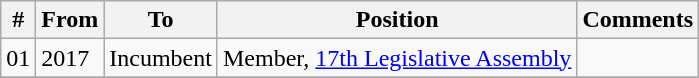<table class="wikitable sortable">
<tr>
<th>#</th>
<th>From</th>
<th>To</th>
<th>Position</th>
<th>Comments</th>
</tr>
<tr>
<td>01</td>
<td>2017</td>
<td>Incumbent</td>
<td>Member, <a href='#'>17th Legislative Assembly</a></td>
<td></td>
</tr>
<tr>
</tr>
</table>
